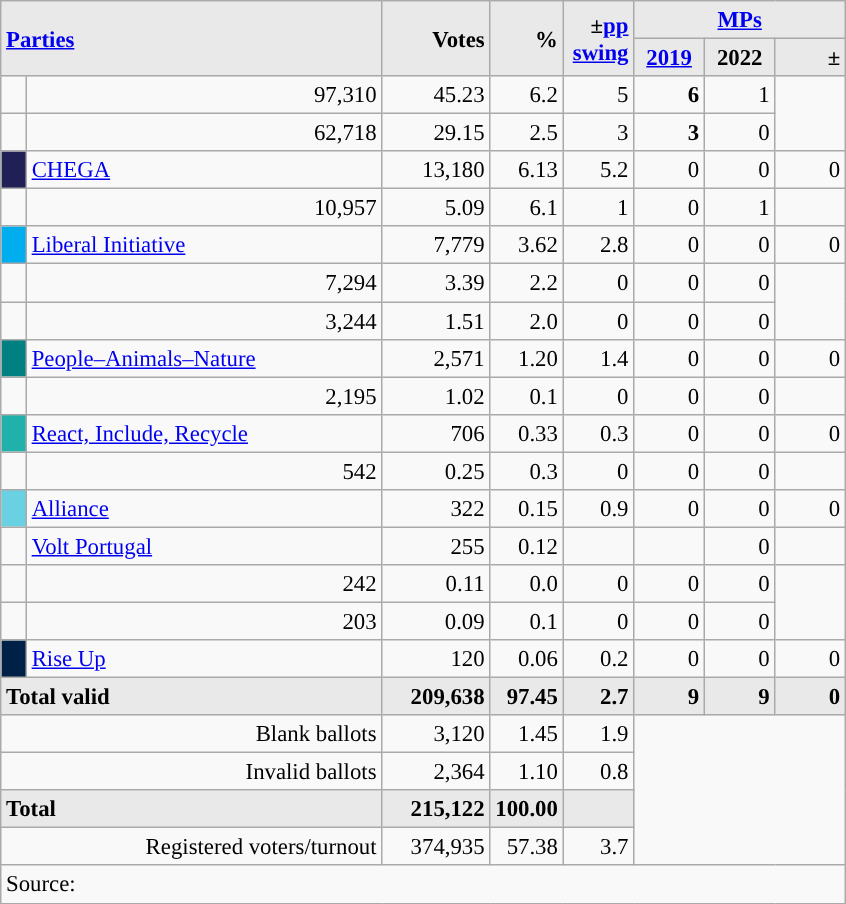<table class="wikitable" style="text-align:right; font-size:95%;">
<tr>
<th rowspan="2" colspan="2" style="background:#e9e9e9; text-align:left;" alignleft><a href='#'>Parties</a></th>
<th rowspan="2" style="background:#e9e9e9; text-align:right;">Votes</th>
<th rowspan="2" style="background:#e9e9e9; text-align:right;">%</th>
<th rowspan="2" style="background:#e9e9e9; text-align:right;">±<a href='#'>pp</a> <a href='#'>swing</a></th>
<th colspan="3" style="background:#e9e9e9; text-align:center;"><a href='#'>MPs</a></th>
</tr>
<tr style="background-color:#E9E9E9">
<th style="background-color:#E9E9E9;text-align:center;"><a href='#'>2019</a></th>
<th style="background-color:#E9E9E9;text-align:center;">2022</th>
<th style="background:#e9e9e9; text-align:right;">±</th>
</tr>
<tr>
<td></td>
<td>97,310</td>
<td>45.23</td>
<td>6.2</td>
<td>5</td>
<td><strong>6</strong></td>
<td>1</td>
</tr>
<tr>
<td></td>
<td>62,718</td>
<td>29.15</td>
<td>2.5</td>
<td>3</td>
<td><strong>3</strong></td>
<td>0</td>
</tr>
<tr>
<td style="width: 10px" bgcolor="#202056" align="center"></td>
<td align="left"><a href='#'>CHEGA</a></td>
<td>13,180</td>
<td>6.13</td>
<td>5.2</td>
<td>0</td>
<td>0</td>
<td>0</td>
</tr>
<tr>
<td></td>
<td>10,957</td>
<td>5.09</td>
<td>6.1</td>
<td>1</td>
<td>0</td>
<td>1</td>
</tr>
<tr>
<td style="width: 10px" bgcolor="#00ADEF" align="center"></td>
<td align="left"><a href='#'>Liberal Initiative</a></td>
<td>7,779</td>
<td>3.62</td>
<td>2.8</td>
<td>0</td>
<td>0</td>
<td>0</td>
</tr>
<tr>
<td></td>
<td>7,294</td>
<td>3.39</td>
<td>2.2</td>
<td>0</td>
<td>0</td>
<td>0</td>
</tr>
<tr>
<td></td>
<td>3,244</td>
<td>1.51</td>
<td>2.0</td>
<td>0</td>
<td>0</td>
<td>0</td>
</tr>
<tr>
<td style="width: 10px" bgcolor="teal" align="center"></td>
<td align="left"><a href='#'>People–Animals–Nature</a></td>
<td>2,571</td>
<td>1.20</td>
<td>1.4</td>
<td>0</td>
<td>0</td>
<td>0</td>
</tr>
<tr>
<td></td>
<td>2,195</td>
<td>1.02</td>
<td>0.1</td>
<td>0</td>
<td>0</td>
<td>0</td>
</tr>
<tr>
<td style="width: 10px" bgcolor="LightSeaGreen" align="center"></td>
<td align="left"><a href='#'>React, Include, Recycle</a></td>
<td>706</td>
<td>0.33</td>
<td>0.3</td>
<td>0</td>
<td>0</td>
<td>0</td>
</tr>
<tr>
<td></td>
<td>542</td>
<td>0.25</td>
<td>0.3</td>
<td>0</td>
<td>0</td>
<td>0</td>
</tr>
<tr>
<td style="width: 10px" bgcolor="#6AD1E3" align="center"></td>
<td align="left"><a href='#'>Alliance</a></td>
<td>322</td>
<td>0.15</td>
<td>0.9</td>
<td>0</td>
<td>0</td>
<td>0</td>
</tr>
<tr>
<td style="width: 10px"></td>
<td align="left"><a href='#'>Volt Portugal</a></td>
<td>255</td>
<td>0.12</td>
<td></td>
<td></td>
<td>0</td>
<td></td>
</tr>
<tr>
<td></td>
<td>242</td>
<td>0.11</td>
<td>0.0</td>
<td>0</td>
<td>0</td>
<td>0</td>
</tr>
<tr>
<td></td>
<td>203</td>
<td>0.09</td>
<td>0.1</td>
<td>0</td>
<td>0</td>
<td>0</td>
</tr>
<tr>
<td style="width: 10px" bgcolor="#002147" align="center"></td>
<td align="left"><a href='#'>Rise Up</a></td>
<td>120</td>
<td>0.06</td>
<td>0.2</td>
<td>0</td>
<td>0</td>
<td>0</td>
</tr>
<tr>
<td colspan=2 width="247" align=left style="background-color:#E9E9E9"><strong>Total valid</strong></td>
<td width="65" align="right" style="background-color:#E9E9E9"><strong>209,638</strong></td>
<td width="40" align="right" style="background-color:#E9E9E9"><strong>97.45</strong></td>
<td width="40" align="right" style="background-color:#E9E9E9"><strong>2.7</strong></td>
<td width="40" align="right" style="background-color:#E9E9E9"><strong>9</strong></td>
<td width="40" align="right" style="background-color:#E9E9E9"><strong>9</strong></td>
<td width="40" align="right" style="background-color:#E9E9E9"><strong>0</strong></td>
</tr>
<tr>
<td colspan=2>Blank ballots</td>
<td>3,120</td>
<td>1.45</td>
<td>1.9</td>
<td colspan=4 rowspan=4></td>
</tr>
<tr>
<td colspan=2>Invalid ballots</td>
<td>2,364</td>
<td>1.10</td>
<td>0.8</td>
</tr>
<tr>
<td colspan=2 align=left style="background-color:#E9E9E9"><strong>Total</strong></td>
<td width="50" align="right" style="background-color:#E9E9E9"><strong>215,122</strong></td>
<td width="40" align="right" style="background-color:#E9E9E9"><strong>100.00</strong></td>
<td width="40" align="right" style="background-color:#E9E9E9"></td>
</tr>
<tr>
<td colspan=2>Registered voters/turnout</td>
<td>374,935</td>
<td>57.38</td>
<td>3.7</td>
</tr>
<tr>
<td colspan=11 align=left>Source: </td>
</tr>
</table>
